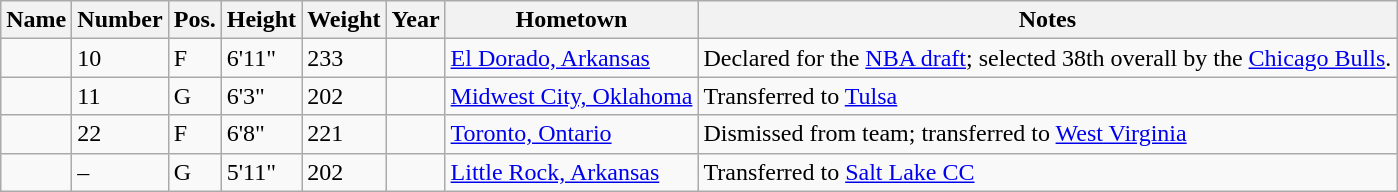<table class="wikitable sortable" border="1">
<tr>
<th>Name</th>
<th>Number</th>
<th>Pos.</th>
<th>Height</th>
<th>Weight</th>
<th>Year</th>
<th>Hometown</th>
<th class="unsortable">Notes</th>
</tr>
<tr>
<td></td>
<td>10</td>
<td>F</td>
<td>6'11"</td>
<td>233</td>
<td></td>
<td><a href='#'>El Dorado, Arkansas</a></td>
<td>Declared for the <a href='#'>NBA draft</a>; selected 38th overall by the <a href='#'>Chicago Bulls</a>.</td>
</tr>
<tr>
<td></td>
<td>11</td>
<td>G</td>
<td>6'3"</td>
<td>202</td>
<td></td>
<td><a href='#'>Midwest City, Oklahoma</a></td>
<td>Transferred to <a href='#'>Tulsa</a></td>
</tr>
<tr>
<td></td>
<td>22</td>
<td>F</td>
<td>6'8"</td>
<td>221</td>
<td></td>
<td><a href='#'>Toronto, Ontario</a></td>
<td>Dismissed from team; transferred to <a href='#'>West Virginia</a></td>
</tr>
<tr>
<td></td>
<td>–</td>
<td>G</td>
<td>5'11"</td>
<td>202</td>
<td></td>
<td><a href='#'>Little Rock, Arkansas</a></td>
<td>Transferred to <a href='#'>Salt Lake CC</a></td>
</tr>
</table>
